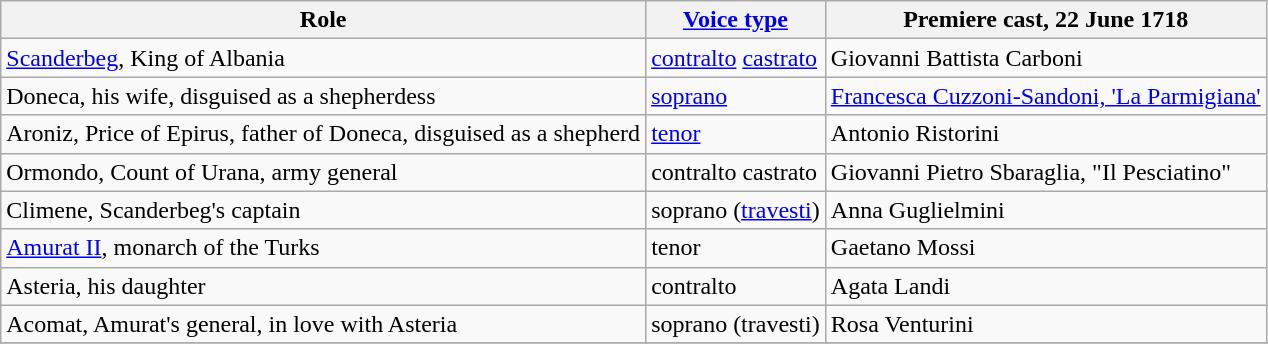<table class="wikitable">
<tr>
<th>Role</th>
<th><a href='#'>Voice type</a></th>
<th>Premiere cast, 22 June 1718</th>
</tr>
<tr>
<td><a href='#'>Scanderbeg</a>, King of Albania</td>
<td><a href='#'>contralto</a> <a href='#'>castrato</a></td>
<td>Giovanni Battista Carboni</td>
</tr>
<tr>
<td>Doneca, his wife, disguised as a shepherdess</td>
<td><a href='#'>soprano</a></td>
<td><a href='#'>Francesca Cuzzoni-Sandoni, 'La Parmigiana'</a></td>
</tr>
<tr>
<td>Aroniz, Price of Epirus, father of Doneca, disguised as a shepherd</td>
<td><a href='#'>tenor</a></td>
<td>Antonio Ristorini</td>
</tr>
<tr>
<td>Ormondo, Count of Urana, army general</td>
<td>contralto castrato</td>
<td>Giovanni Pietro Sbaraglia, "Il Pesciatino"</td>
</tr>
<tr>
<td>Climene, Scanderbeg's captain</td>
<td>soprano (<a href='#'>travesti</a>)</td>
<td>Anna Guglielmini</td>
</tr>
<tr>
<td><a href='#'>Amurat II</a>, monarch of the Turks</td>
<td>tenor</td>
<td>Gaetano Mossi</td>
</tr>
<tr>
<td>Asteria, his daughter</td>
<td>contralto</td>
<td>Agata Landi</td>
</tr>
<tr>
<td>Acomat, Amurat's general, in love with Asteria</td>
<td>soprano (travesti)</td>
<td>Rosa Venturini</td>
</tr>
<tr>
</tr>
</table>
